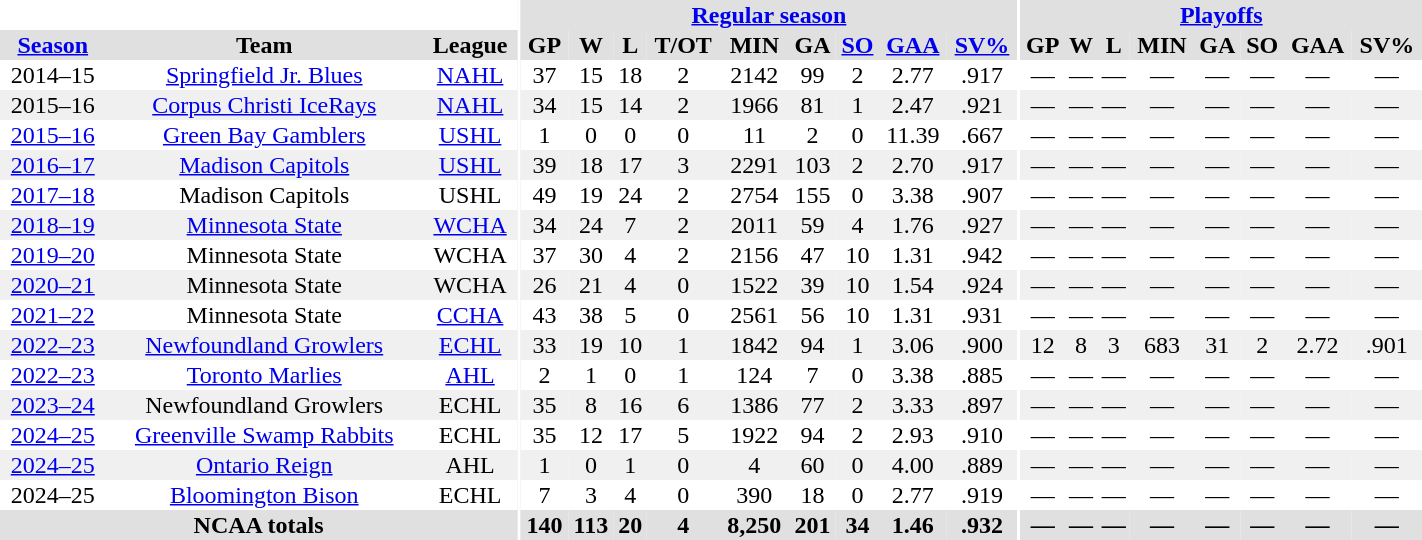<table border="0" cellpadding="1" cellspacing="0" style="text-align:center; width:75%;">
<tr bgcolor="#e0e0e0">
<th colspan="3" bgcolor="#ffffff"></th>
<th rowspan="99" bgcolor="#ffffff"></th>
<th colspan="9" bgcolor="#e0e0e0"><a href='#'>Regular season</a></th>
<th rowspan="99" bgcolor="#ffffff"></th>
<th colspan="8" bgcolor="#e0e0e0"><a href='#'>Playoffs</a></th>
</tr>
<tr bgcolor="#e0e0e0">
<th><a href='#'>Season</a></th>
<th>Team</th>
<th>League</th>
<th>GP</th>
<th>W</th>
<th>L</th>
<th>T/OT</th>
<th>MIN</th>
<th>GA</th>
<th><a href='#'>SO</a></th>
<th><a href='#'>GAA</a></th>
<th><a href='#'>SV%</a></th>
<th>GP</th>
<th>W</th>
<th>L</th>
<th>MIN</th>
<th>GA</th>
<th>SO</th>
<th>GAA</th>
<th>SV%</th>
</tr>
<tr>
<td>2014–15</td>
<td><a href='#'>Springfield Jr. Blues</a></td>
<td><a href='#'>NAHL</a></td>
<td>37</td>
<td>15</td>
<td>18</td>
<td>2</td>
<td>2142</td>
<td>99</td>
<td>2</td>
<td>2.77</td>
<td>.917</td>
<td>—</td>
<td>—</td>
<td>—</td>
<td>—</td>
<td>—</td>
<td>—</td>
<td>—</td>
<td>—</td>
</tr>
<tr bgcolor="f0f0f0">
<td>2015–16</td>
<td><a href='#'>Corpus Christi IceRays</a></td>
<td><a href='#'>NAHL</a></td>
<td>34</td>
<td>15</td>
<td>14</td>
<td>2</td>
<td>1966</td>
<td>81</td>
<td>1</td>
<td>2.47</td>
<td>.921</td>
<td>—</td>
<td>—</td>
<td>—</td>
<td>—</td>
<td>—</td>
<td>—</td>
<td>—</td>
<td>—</td>
</tr>
<tr>
<td><a href='#'>2015–16</a></td>
<td><a href='#'>Green Bay Gamblers</a></td>
<td><a href='#'>USHL</a></td>
<td>1</td>
<td>0</td>
<td>0</td>
<td>0</td>
<td>11</td>
<td>2</td>
<td>0</td>
<td>11.39</td>
<td>.667</td>
<td>—</td>
<td>—</td>
<td>—</td>
<td>—</td>
<td>—</td>
<td>—</td>
<td>—</td>
<td>—</td>
</tr>
<tr bgcolor="f0f0f0">
<td><a href='#'>2016–17</a></td>
<td><a href='#'>Madison Capitols</a></td>
<td><a href='#'>USHL</a></td>
<td>39</td>
<td>18</td>
<td>17</td>
<td>3</td>
<td>2291</td>
<td>103</td>
<td>2</td>
<td>2.70</td>
<td>.917</td>
<td>—</td>
<td>—</td>
<td>—</td>
<td>—</td>
<td>—</td>
<td>—</td>
<td>—</td>
<td>—</td>
</tr>
<tr>
<td><a href='#'>2017–18</a></td>
<td>Madison Capitols</td>
<td>USHL</td>
<td>49</td>
<td>19</td>
<td>24</td>
<td>2</td>
<td>2754</td>
<td>155</td>
<td>0</td>
<td>3.38</td>
<td>.907</td>
<td>—</td>
<td>—</td>
<td>—</td>
<td>—</td>
<td>—</td>
<td>—</td>
<td>—</td>
<td>—</td>
</tr>
<tr bgcolor="f0f0f0">
<td><a href='#'>2018–19</a></td>
<td><a href='#'>Minnesota State</a></td>
<td><a href='#'>WCHA</a></td>
<td>34</td>
<td>24</td>
<td>7</td>
<td>2</td>
<td>2011</td>
<td>59</td>
<td>4</td>
<td>1.76</td>
<td>.927</td>
<td>—</td>
<td>—</td>
<td>—</td>
<td>—</td>
<td>—</td>
<td>—</td>
<td>—</td>
<td>—</td>
</tr>
<tr>
<td><a href='#'>2019–20</a></td>
<td>Minnesota State</td>
<td>WCHA</td>
<td>37</td>
<td>30</td>
<td>4</td>
<td>2</td>
<td>2156</td>
<td>47</td>
<td>10</td>
<td>1.31</td>
<td>.942</td>
<td>—</td>
<td>—</td>
<td>—</td>
<td>—</td>
<td>—</td>
<td>—</td>
<td>—</td>
<td>—</td>
</tr>
<tr bgcolor="f0f0f0">
<td><a href='#'>2020–21</a></td>
<td>Minnesota State</td>
<td>WCHA</td>
<td>26</td>
<td>21</td>
<td>4</td>
<td>0</td>
<td>1522</td>
<td>39</td>
<td>10</td>
<td>1.54</td>
<td>.924</td>
<td>—</td>
<td>—</td>
<td>—</td>
<td>—</td>
<td>—</td>
<td>—</td>
<td>—</td>
<td>—</td>
</tr>
<tr>
<td><a href='#'>2021–22</a></td>
<td>Minnesota State</td>
<td><a href='#'>CCHA</a></td>
<td>43</td>
<td>38</td>
<td>5</td>
<td>0</td>
<td>2561</td>
<td>56</td>
<td>10</td>
<td>1.31</td>
<td>.931</td>
<td>—</td>
<td>—</td>
<td>—</td>
<td>—</td>
<td>—</td>
<td>—</td>
<td>—</td>
<td>—</td>
</tr>
<tr bgcolor="f0f0f0">
<td><a href='#'>2022–23</a></td>
<td><a href='#'>Newfoundland Growlers</a></td>
<td><a href='#'>ECHL</a></td>
<td>33</td>
<td>19</td>
<td>10</td>
<td>1</td>
<td>1842</td>
<td>94</td>
<td>1</td>
<td>3.06</td>
<td>.900</td>
<td>12</td>
<td>8</td>
<td>3</td>
<td>683</td>
<td>31</td>
<td>2</td>
<td>2.72</td>
<td>.901</td>
</tr>
<tr>
<td><a href='#'>2022–23</a></td>
<td><a href='#'>Toronto Marlies</a></td>
<td><a href='#'>AHL</a></td>
<td>2</td>
<td>1</td>
<td>0</td>
<td>1</td>
<td>124</td>
<td>7</td>
<td>0</td>
<td>3.38</td>
<td>.885</td>
<td>—</td>
<td>—</td>
<td>—</td>
<td>—</td>
<td>—</td>
<td>—</td>
<td>—</td>
<td>—</td>
</tr>
<tr bgcolor="f0f0f0">
<td><a href='#'>2023–24</a></td>
<td>Newfoundland Growlers</td>
<td>ECHL</td>
<td>35</td>
<td>8</td>
<td>16</td>
<td>6</td>
<td>1386</td>
<td>77</td>
<td>2</td>
<td>3.33</td>
<td>.897</td>
<td>—</td>
<td>—</td>
<td>—</td>
<td>—</td>
<td>—</td>
<td>—</td>
<td>—</td>
<td>—</td>
</tr>
<tr>
<td><a href='#'>2024–25</a></td>
<td><a href='#'>Greenville Swamp Rabbits</a></td>
<td>ECHL</td>
<td>35</td>
<td>12</td>
<td>17</td>
<td>5</td>
<td>1922</td>
<td>94</td>
<td>2</td>
<td>2.93</td>
<td>.910</td>
<td>—</td>
<td>—</td>
<td>—</td>
<td>—</td>
<td>—</td>
<td>—</td>
<td>—</td>
<td>—</td>
</tr>
<tr bgcolor="f0f0f0">
<td><a href='#'>2024–25</a></td>
<td><a href='#'>Ontario Reign</a></td>
<td>AHL</td>
<td>1</td>
<td>0</td>
<td>1</td>
<td>0</td>
<td>4</td>
<td>60</td>
<td>0</td>
<td>4.00</td>
<td>.889</td>
<td>—</td>
<td>—</td>
<td>—</td>
<td>—</td>
<td>—</td>
<td>—</td>
<td>—</td>
<td>—</td>
</tr>
<tr>
<td>2024–25</td>
<td><a href='#'>Bloomington Bison</a></td>
<td>ECHL</td>
<td>7</td>
<td>3</td>
<td>4</td>
<td>0</td>
<td>390</td>
<td>18</td>
<td>0</td>
<td>2.77</td>
<td>.919</td>
<td>—</td>
<td>—</td>
<td>—</td>
<td>—</td>
<td>—</td>
<td>—</td>
<td>—</td>
<td>—</td>
</tr>
<tr bgcolor="e0e0e0">
<th colspan="3">NCAA totals</th>
<th>140</th>
<th>113</th>
<th>20</th>
<th>4</th>
<th>8,250</th>
<th>201</th>
<th>34</th>
<th>1.46</th>
<th>.932</th>
<th>—</th>
<th>—</th>
<th>—</th>
<th>—</th>
<th>—</th>
<th>—</th>
<th>—</th>
<th>—</th>
</tr>
</table>
